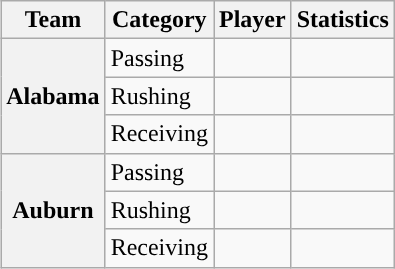<table class="wikitable" style="float:right">
<tr>
<th>Team</th>
<th>Category</th>
<th>Player</th>
<th>Statistics</th>
</tr>
<tr>
<th rowspan=3>Alabama</th>
<td>Passing</td>
<td></td>
<td></td>
</tr>
<tr>
<td>Rushing</td>
<td></td>
<td></td>
</tr>
<tr>
<td>Receiving</td>
<td></td>
<td></td>
</tr>
<tr>
<th rowspan=3>Auburn</th>
<td>Passing</td>
<td></td>
<td></td>
</tr>
<tr>
<td>Rushing</td>
<td></td>
<td></td>
</tr>
<tr>
<td>Receiving</td>
<td></td>
<td></td>
</tr>
</table>
